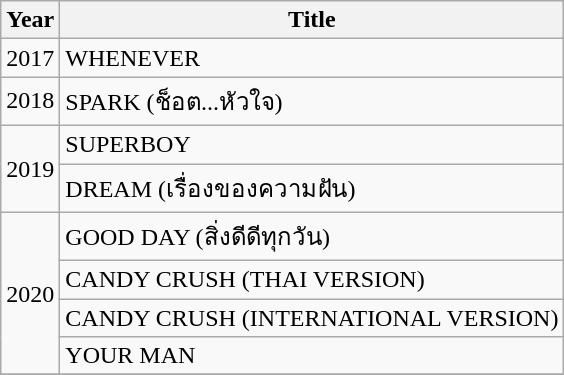<table class="wikitable">
<tr>
<th>Year</th>
<th>Title</th>
</tr>
<tr>
<td>2017</td>
<td>WHENEVER</td>
</tr>
<tr>
<td>2018</td>
<td>SPARK (ช็อต...หัวใจ)</td>
</tr>
<tr>
<td rowspan = 2>2019</td>
<td>SUPERBOY</td>
</tr>
<tr>
<td>DREAM (เรื่องของความฝัน)</td>
</tr>
<tr>
<td rowspan = 4>2020</td>
<td>GOOD DAY (สิ่งดีดีทุกวัน)</td>
</tr>
<tr>
<td>CANDY CRUSH (THAI VERSION)</td>
</tr>
<tr>
<td>CANDY CRUSH (INTERNATIONAL VERSION)</td>
</tr>
<tr>
<td>YOUR MAN</td>
</tr>
<tr>
</tr>
</table>
